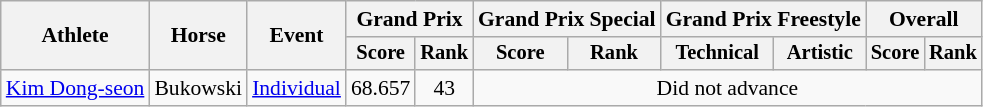<table class=wikitable style="font-size:90%">
<tr>
<th rowspan="2">Athlete</th>
<th rowspan="2">Horse</th>
<th rowspan="2">Event</th>
<th colspan="2">Grand Prix</th>
<th colspan="2">Grand Prix Special</th>
<th colspan="2">Grand Prix Freestyle</th>
<th colspan="2">Overall</th>
</tr>
<tr style="font-size:95%">
<th>Score</th>
<th>Rank</th>
<th>Score</th>
<th>Rank</th>
<th>Technical</th>
<th>Artistic</th>
<th>Score</th>
<th>Rank</th>
</tr>
<tr align=center>
<td align=left><a href='#'>Kim Dong-seon</a></td>
<td align=left>Bukowski</td>
<td align=left><a href='#'>Individual</a></td>
<td>68.657</td>
<td>43</td>
<td colspan=6>Did not advance</td>
</tr>
</table>
